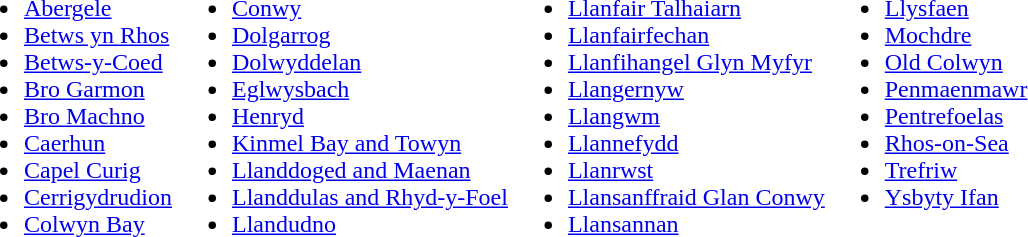<table border="0" cellpadding="0" cellspacing="0">
<tr>
<td><br><ul><li><a href='#'>Abergele</a></li><li><a href='#'>Betws yn Rhos</a></li><li><a href='#'>Betws-y-Coed</a></li><li><a href='#'>Bro Garmon</a></li><li><a href='#'>Bro Machno</a></li><li><a href='#'>Caerhun</a></li><li><a href='#'>Capel Curig</a></li><li><a href='#'>Cerrigydrudion</a></li><li><a href='#'>Colwyn Bay</a></li></ul></td>
<td><br><ul><li><a href='#'>Conwy</a></li><li><a href='#'>Dolgarrog</a></li><li><a href='#'>Dolwyddelan</a></li><li><a href='#'>Eglwysbach</a></li><li><a href='#'>Henryd</a></li><li><a href='#'>Kinmel Bay and Towyn</a></li><li><a href='#'>Llanddoged and Maenan</a></li><li><a href='#'>Llanddulas and Rhyd-y-Foel</a></li><li><a href='#'>Llandudno</a></li></ul></td>
<td><br><ul><li><a href='#'>Llanfair Talhaiarn</a></li><li><a href='#'>Llanfairfechan</a></li><li><a href='#'>Llanfihangel Glyn Myfyr</a></li><li><a href='#'>Llangernyw</a></li><li><a href='#'>Llangwm</a></li><li><a href='#'>Llannefydd</a></li><li><a href='#'>Llanrwst</a></li><li><a href='#'>Llansanffraid Glan Conwy</a></li><li><a href='#'>Llansannan</a></li></ul></td>
<td valign="top"><br><ul><li><a href='#'>Llysfaen</a></li><li><a href='#'>Mochdre</a></li><li><a href='#'>Old Colwyn</a></li><li><a href='#'>Penmaenmawr</a></li><li><a href='#'>Pentrefoelas</a></li><li><a href='#'>Rhos-on-Sea</a></li><li><a href='#'>Trefriw</a></li><li><a href='#'>Ysbyty Ifan</a></li></ul></td>
</tr>
</table>
